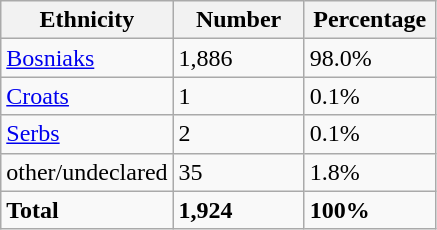<table class="wikitable">
<tr>
<th width="100px">Ethnicity</th>
<th width="80px">Number</th>
<th width="80px">Percentage</th>
</tr>
<tr>
<td><a href='#'>Bosniaks</a></td>
<td>1,886</td>
<td>98.0%</td>
</tr>
<tr>
<td><a href='#'>Croats</a></td>
<td>1</td>
<td>0.1%</td>
</tr>
<tr>
<td><a href='#'>Serbs</a></td>
<td>2</td>
<td>0.1%</td>
</tr>
<tr>
<td>other/undeclared</td>
<td>35</td>
<td>1.8%</td>
</tr>
<tr>
<td><strong>Total</strong></td>
<td><strong>1,924</strong></td>
<td><strong>100%</strong></td>
</tr>
</table>
